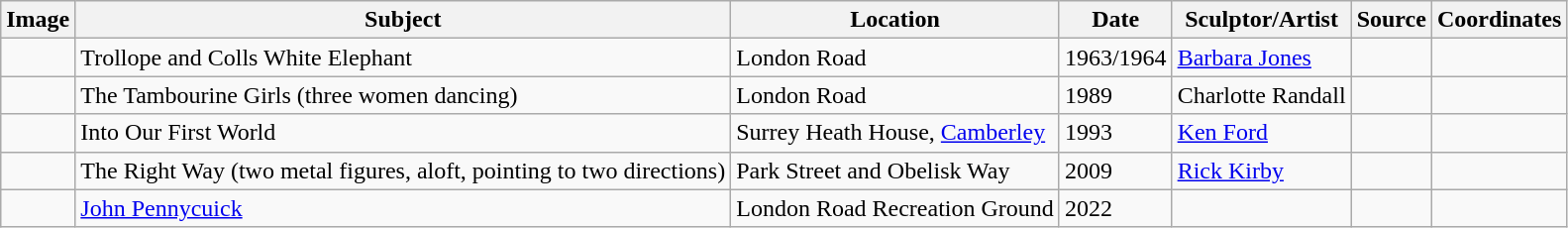<table class="wikitable sortable">
<tr>
<th>Image</th>
<th>Subject</th>
<th>Location</th>
<th>Date</th>
<th>Sculptor/Artist</th>
<th>Source</th>
<th>Coordinates</th>
</tr>
<tr>
<td></td>
<td>Trollope and Colls White Elephant</td>
<td>London Road</td>
<td>1963/1964</td>
<td><a href='#'>Barbara Jones</a></td>
<td></td>
<td></td>
</tr>
<tr>
<td></td>
<td>The Tambourine Girls (three women dancing)</td>
<td>London Road</td>
<td>1989</td>
<td>Charlotte Randall</td>
<td></td>
<td></td>
</tr>
<tr>
<td></td>
<td>Into Our First World</td>
<td>Surrey Heath House, <a href='#'>Camberley</a></td>
<td>1993</td>
<td><a href='#'>Ken Ford</a></td>
<td></td>
<td></td>
</tr>
<tr>
<td></td>
<td>The Right Way (two metal figures, aloft, pointing to two directions)</td>
<td>Park Street and Obelisk Way</td>
<td>2009</td>
<td><a href='#'>Rick Kirby</a></td>
<td></td>
<td></td>
</tr>
<tr>
<td></td>
<td><a href='#'>John Pennycuick</a></td>
<td>London Road Recreation Ground</td>
<td>2022</td>
<td></td>
<td></td>
<td></td>
</tr>
</table>
